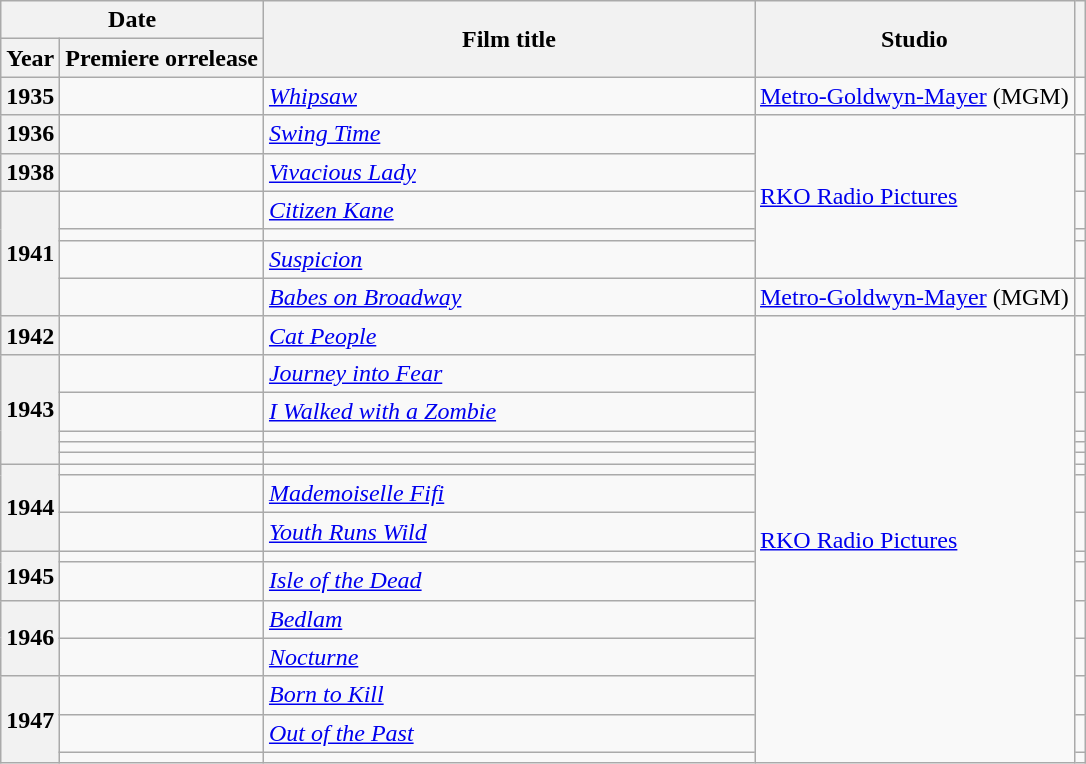<table class="wikitable sortable mw-collapsible" style="border-spacing: 0; margin: 1em auto;">
<tr>
<th scope="col" class="unsortable" colspan="2">Date</th>
<th scope="col" rowspan="2" style="width:20em;">Film title</th>
<th scope="col" rowspan="2">Studio</th>
<th scope="col" class="unsortable" rowspan="2"></th>
</tr>
<tr>
<th scope="col">Year</th>
<th scope="col">Premiere orrelease</th>
</tr>
<tr>
<th style="text-align:center;">1935</th>
<td style="text-align:center;"></td>
<td><em><a href='#'>Whipsaw</a></em></td>
<td><a href='#'>Metro-Goldwyn-Mayer</a> (MGM)</td>
<td style="text-align:center;"></td>
</tr>
<tr>
<th style="text-align:center;">1936</th>
<td style="text-align:center;"></td>
<td><em><a href='#'>Swing Time</a></em></td>
<td rowspan="5"><a href='#'>RKO Radio Pictures</a></td>
<td style="text-align:center;"></td>
</tr>
<tr>
<th style="text-align:center;">1938</th>
<td style="text-align:center;"></td>
<td><em><a href='#'>Vivacious Lady</a></em></td>
<td style="text-align:center;"></td>
</tr>
<tr>
<th style="text-align:center;" rowspan="4">1941</th>
<td style="text-align:center;"></td>
<td><em><a href='#'>Citizen Kane</a></em></td>
<td style="text-align:center;"></td>
</tr>
<tr>
<td style="text-align:center;"></td>
<td></td>
<td style="text-align:center;"></td>
</tr>
<tr>
<td style="text-align:center;"></td>
<td><em><a href='#'>Suspicion</a></em></td>
<td style="text-align:center;"></td>
</tr>
<tr>
<td style="text-align:center;"></td>
<td><em><a href='#'>Babes on Broadway</a></em></td>
<td><a href='#'>Metro-Goldwyn-Mayer</a> (MGM)</td>
<td style="text-align:center;"></td>
</tr>
<tr>
<th style="text-align:center;">1942</th>
<td style="text-align:center;"></td>
<td><em><a href='#'>Cat People</a></em></td>
<td rowspan="16"><a href='#'>RKO Radio Pictures</a></td>
<td style="text-align:center;"></td>
</tr>
<tr>
<th style="text-align:center;" rowspan="5">1943</th>
<td style="text-align:center;"></td>
<td><em><a href='#'>Journey into Fear</a></em></td>
<td style="text-align:center;"></td>
</tr>
<tr>
<td style="text-align:center;"></td>
<td><em><a href='#'>I Walked with a Zombie</a></em></td>
<td style="text-align:center;"></td>
</tr>
<tr>
<td style="text-align:center;"></td>
<td></td>
<td style="text-align:center;"></td>
</tr>
<tr>
<td style="text-align:center;"></td>
<td></td>
<td style="text-align:center;"></td>
</tr>
<tr>
<td style="text-align:center;"></td>
<td></td>
<td style="text-align:center;"></td>
</tr>
<tr>
<th style="text-align:center;" rowspan="3">1944</th>
<td style="text-align:center;"></td>
<td></td>
<td style="text-align:center;"></td>
</tr>
<tr>
<td style="text-align:center;"></td>
<td><em><a href='#'>Mademoiselle Fifi</a></em></td>
<td style="text-align:center;"></td>
</tr>
<tr>
<td style="text-align:center;"></td>
<td><em><a href='#'>Youth Runs Wild</a></em></td>
<td style="text-align:center;"></td>
</tr>
<tr>
<th style="text-align:center;" rowspan="2">1945</th>
<td style="text-align:center;"></td>
<td></td>
<td style="text-align:center;"></td>
</tr>
<tr>
<td style="text-align:center;"></td>
<td><em><a href='#'>Isle of the Dead</a></em></td>
<td style="text-align:center;"></td>
</tr>
<tr>
<th style="text-align:center;" rowspan="2">1946</th>
<td style="text-align:center;"></td>
<td><em><a href='#'>Bedlam</a></em></td>
<td style="text-align:center;"></td>
</tr>
<tr>
<td style="text-align:center;"></td>
<td><em><a href='#'>Nocturne</a></em></td>
<td style="text-align:center;"></td>
</tr>
<tr>
<th style="text-align:center;" rowspan="3">1947</th>
<td style="text-align:center;"></td>
<td><em><a href='#'>Born to Kill</a></em></td>
<td style="text-align:center;"></td>
</tr>
<tr>
<td style="text-align:center;"></td>
<td><em><a href='#'>Out of the Past</a></em></td>
<td style="text-align:center;"></td>
</tr>
<tr>
<td style="text-align:center;"></td>
<td></td>
<td style="text-align:center;"></td>
</tr>
</table>
